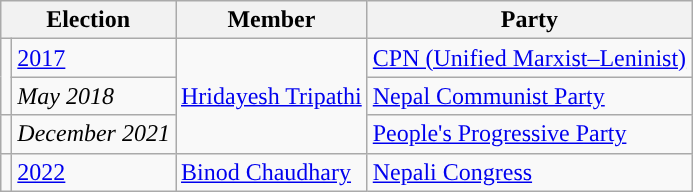<table class="wikitable">
<tr>
<th colspan="2">Election</th>
<th>Member</th>
<th>Party</th>
</tr>
<tr>
<td rowspan="2" style="background-color:"></td>
<td><a href='#'>2017</a></td>
<td rowspan="3"><a href='#'>Hridayesh Tripathi</a></td>
<td><a href='#'>CPN (Unified Marxist–Leninist)</a></td>
</tr>
<tr>
<td><em>May 2018</em></td>
<td><a href='#'>Nepal Communist Party</a></td>
</tr>
<tr>
<td style="background-color:"></td>
<td><em>December 2021</em></td>
<td><a href='#'>People's Progressive Party</a></td>
</tr>
<tr>
<td></td>
<td><a href='#'>2022</a></td>
<td><a href='#'>Binod Chaudhary</a></td>
<td><a href='#'>Nepali Congress</a></td>
</tr>
</table>
